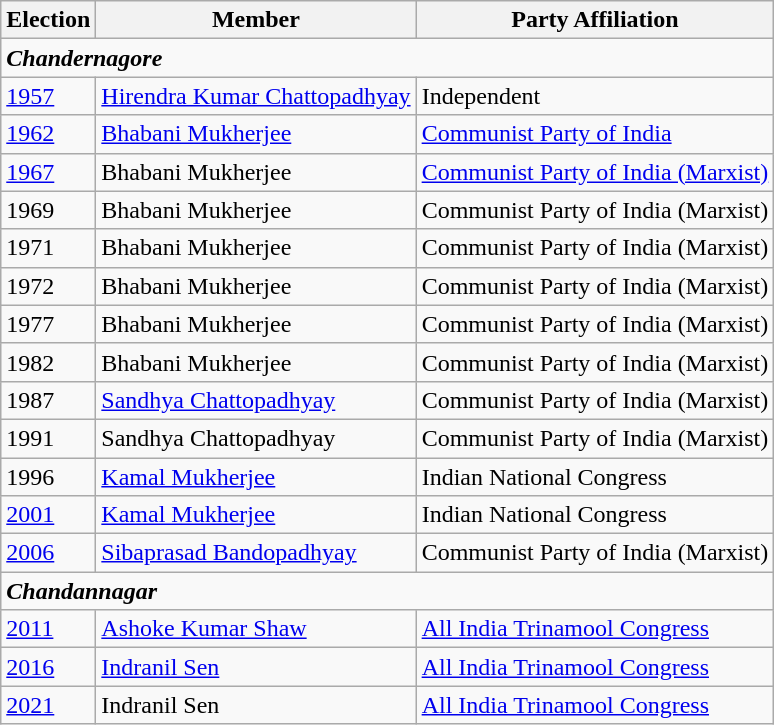<table class="wikitable sortable"ìÍĦĤĠčw>
<tr>
<th>Election</th>
<th>Member</th>
<th>Party Affiliation</th>
</tr>
<tr>
<td colspan="3"><strong><em>Chandernagore</em></strong></td>
</tr>
<tr>
<td><a href='#'>1957</a></td>
<td><a href='#'>Hirendra Kumar Chattopadhyay</a></td>
<td>Independent</td>
</tr>
<tr>
<td><a href='#'>1962</a></td>
<td><a href='#'>Bhabani Mukherjee</a></td>
<td><a href='#'>Communist Party of India</a></td>
</tr>
<tr>
<td><a href='#'>1967</a></td>
<td>Bhabani Mukherjee</td>
<td><a href='#'>Communist Party of India (Marxist)</a></td>
</tr>
<tr>
<td>1969</td>
<td>Bhabani Mukherjee</td>
<td>Communist Party of India (Marxist)</td>
</tr>
<tr>
<td>1971</td>
<td>Bhabani Mukherjee</td>
<td>Communist Party of India (Marxist)</td>
</tr>
<tr>
<td>1972</td>
<td>Bhabani Mukherjee</td>
<td>Communist Party of India (Marxist)</td>
</tr>
<tr>
<td>1977</td>
<td>Bhabani Mukherjee</td>
<td>Communist Party of India (Marxist)</td>
</tr>
<tr>
<td>1982</td>
<td>Bhabani Mukherjee</td>
<td>Communist Party of India (Marxist)</td>
</tr>
<tr>
<td>1987</td>
<td><a href='#'>Sandhya Chattopadhyay</a></td>
<td>Communist Party of India (Marxist)</td>
</tr>
<tr>
<td>1991</td>
<td>Sandhya Chattopadhyay</td>
<td>Communist Party of India (Marxist)</td>
</tr>
<tr>
<td>1996</td>
<td><a href='#'>Kamal Mukherjee</a></td>
<td>Indian National Congress</td>
</tr>
<tr>
<td><a href='#'>2001</a></td>
<td><a href='#'>Kamal Mukherjee</a></td>
<td>Indian National Congress</td>
</tr>
<tr>
<td><a href='#'>2006</a></td>
<td><a href='#'>Sibaprasad Bandopadhyay</a></td>
<td>Communist Party of India (Marxist)</td>
</tr>
<tr>
<td colspan="3"><strong><em>Chandannagar</em></strong></td>
</tr>
<tr>
<td><a href='#'>2011</a></td>
<td><a href='#'>Ashoke Kumar Shaw</a></td>
<td><a href='#'>All India Trinamool Congress</a></td>
</tr>
<tr>
<td><a href='#'>2016</a></td>
<td><a href='#'>Indranil Sen</a></td>
<td><a href='#'>All India Trinamool Congress</a></td>
</tr>
<tr>
<td><a href='#'>2021</a></td>
<td>Indranil Sen</td>
<td><a href='#'>All India Trinamool Congress</a></td>
</tr>
</table>
